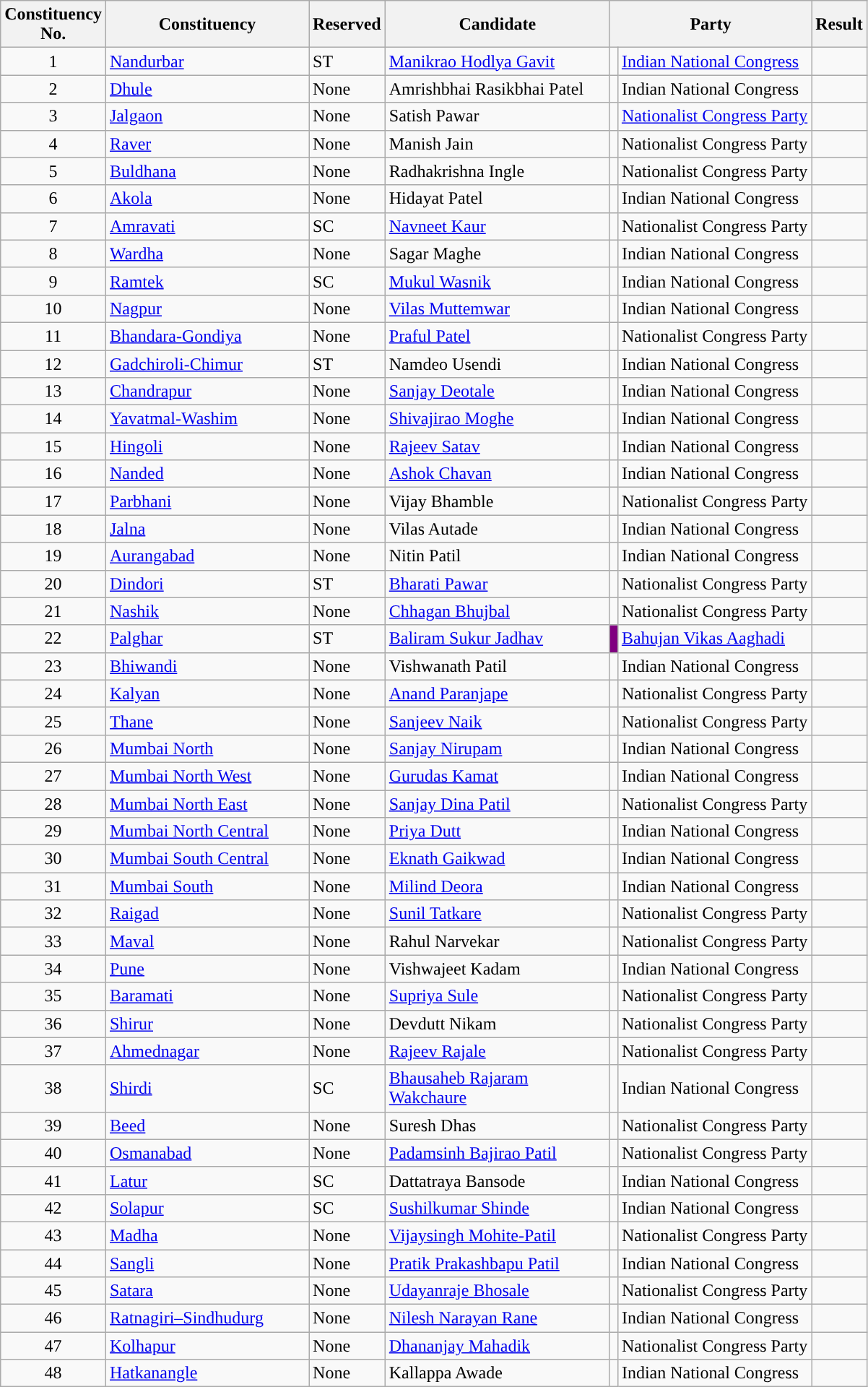<table class= "wikitable sortable">
<tr>
<th>Constituency <br> No.</th>
<th style="width:180px;">Constituency</th>
<th>Reserved</th>
<th style="width:200px;">Candidate</th>
<th colspan=2>Party</th>
<th>Result</th>
</tr>
<tr>
<td align="center">1</td>
<td><a href='#'>Nandurbar</a></td>
<td>ST</td>
<td><a href='#'>Manikrao Hodlya Gavit</a></td>
<td></td>
<td><a href='#'>Indian National Congress</a></td>
<td></td>
</tr>
<tr>
<td align="center">2</td>
<td><a href='#'>Dhule</a></td>
<td>None</td>
<td>Amrishbhai Rasikbhai Patel</td>
<td></td>
<td>Indian National Congress</td>
<td></td>
</tr>
<tr>
<td align="center">3</td>
<td><a href='#'>Jalgaon</a></td>
<td>None</td>
<td>Satish Pawar</td>
<td></td>
<td><a href='#'>Nationalist Congress Party</a></td>
<td></td>
</tr>
<tr>
<td align="center">4</td>
<td><a href='#'>Raver</a></td>
<td>None</td>
<td>Manish Jain</td>
<td></td>
<td>Nationalist Congress Party</td>
<td></td>
</tr>
<tr>
<td align="center">5</td>
<td><a href='#'>Buldhana</a></td>
<td>None</td>
<td>Radhakrishna Ingle</td>
<td></td>
<td>Nationalist Congress Party</td>
<td></td>
</tr>
<tr>
<td align="center">6</td>
<td><a href='#'>Akola</a></td>
<td>None</td>
<td>Hidayat Patel</td>
<td></td>
<td>Indian National Congress</td>
<td></td>
</tr>
<tr>
<td align="center">7</td>
<td><a href='#'>Amravati</a></td>
<td>SC</td>
<td><a href='#'>Navneet Kaur</a></td>
<td></td>
<td>Nationalist Congress Party</td>
<td></td>
</tr>
<tr>
<td align="center">8</td>
<td><a href='#'>Wardha</a></td>
<td>None</td>
<td>Sagar Maghe</td>
<td></td>
<td>Indian National Congress</td>
<td></td>
</tr>
<tr>
<td align="center">9</td>
<td><a href='#'>Ramtek</a></td>
<td>SC</td>
<td><a href='#'>Mukul Wasnik</a></td>
<td></td>
<td>Indian National Congress</td>
<td></td>
</tr>
<tr>
<td align="center">10</td>
<td><a href='#'>Nagpur</a></td>
<td>None</td>
<td><a href='#'>Vilas Muttemwar</a></td>
<td></td>
<td>Indian National Congress</td>
<td></td>
</tr>
<tr>
<td align="center">11</td>
<td><a href='#'>Bhandara-Gondiya</a></td>
<td>None</td>
<td><a href='#'>Praful Patel</a></td>
<td></td>
<td>Nationalist Congress Party</td>
<td></td>
</tr>
<tr>
<td align="center">12</td>
<td><a href='#'>Gadchiroli-Chimur</a></td>
<td>ST</td>
<td>Namdeo Usendi</td>
<td></td>
<td>Indian National Congress</td>
<td></td>
</tr>
<tr>
<td align="center">13</td>
<td><a href='#'>Chandrapur</a></td>
<td>None</td>
<td><a href='#'>Sanjay Deotale</a></td>
<td></td>
<td>Indian National Congress</td>
<td></td>
</tr>
<tr>
<td align="center">14</td>
<td><a href='#'>Yavatmal-Washim</a></td>
<td>None</td>
<td><a href='#'>Shivajirao Moghe</a></td>
<td></td>
<td>Indian National Congress</td>
<td></td>
</tr>
<tr>
<td align="center">15</td>
<td><a href='#'>Hingoli</a></td>
<td>None</td>
<td><a href='#'>Rajeev Satav</a></td>
<td></td>
<td>Indian National Congress</td>
<td></td>
</tr>
<tr>
<td align="center">16</td>
<td><a href='#'>Nanded</a></td>
<td>None</td>
<td><a href='#'>Ashok Chavan</a></td>
<td></td>
<td>Indian National Congress</td>
<td></td>
</tr>
<tr>
<td align="center">17</td>
<td><a href='#'>Parbhani</a></td>
<td>None</td>
<td>Vijay Bhamble</td>
<td></td>
<td>Nationalist Congress Party</td>
<td></td>
</tr>
<tr>
<td align="center">18</td>
<td><a href='#'>Jalna</a></td>
<td>None</td>
<td>Vilas Autade</td>
<td></td>
<td>Indian National Congress</td>
<td></td>
</tr>
<tr>
<td align="center">19</td>
<td><a href='#'>Aurangabad</a></td>
<td>None</td>
<td>Nitin Patil</td>
<td></td>
<td>Indian National Congress</td>
<td></td>
</tr>
<tr>
<td align="center">20</td>
<td><a href='#'>Dindori</a></td>
<td>ST</td>
<td><a href='#'>Bharati Pawar</a></td>
<td></td>
<td>Nationalist Congress Party</td>
<td></td>
</tr>
<tr>
<td align="center">21</td>
<td><a href='#'>Nashik</a></td>
<td>None</td>
<td><a href='#'>Chhagan Bhujbal</a></td>
<td></td>
<td>Nationalist Congress Party</td>
<td></td>
</tr>
<tr>
<td align="center">22</td>
<td><a href='#'>Palghar</a></td>
<td>ST</td>
<td><a href='#'>Baliram Sukur Jadhav</a></td>
<td style="background:purple;"></td>
<td><a href='#'>Bahujan Vikas Aaghadi</a></td>
<td></td>
</tr>
<tr>
<td align="center">23</td>
<td><a href='#'>Bhiwandi</a></td>
<td>None</td>
<td>Vishwanath Patil</td>
<td></td>
<td>Indian National Congress</td>
<td></td>
</tr>
<tr>
<td align="center">24</td>
<td><a href='#'>Kalyan</a></td>
<td>None</td>
<td><a href='#'>Anand Paranjape</a></td>
<td></td>
<td>Nationalist Congress Party</td>
<td></td>
</tr>
<tr>
<td align="center">25</td>
<td><a href='#'>Thane</a></td>
<td>None</td>
<td><a href='#'>Sanjeev Naik</a></td>
<td></td>
<td>Nationalist Congress Party</td>
<td></td>
</tr>
<tr>
<td align="center">26</td>
<td><a href='#'>Mumbai North</a></td>
<td>None</td>
<td><a href='#'>Sanjay Nirupam</a></td>
<td></td>
<td>Indian National Congress</td>
<td></td>
</tr>
<tr>
<td align="center">27</td>
<td><a href='#'>Mumbai North West</a></td>
<td>None</td>
<td><a href='#'>Gurudas Kamat</a></td>
<td></td>
<td>Indian National Congress</td>
<td></td>
</tr>
<tr>
<td align="center">28</td>
<td><a href='#'>Mumbai North East</a></td>
<td>None</td>
<td><a href='#'>Sanjay Dina Patil</a></td>
<td></td>
<td>Nationalist Congress Party</td>
<td></td>
</tr>
<tr>
<td align="center">29</td>
<td><a href='#'>Mumbai North Central</a></td>
<td>None</td>
<td><a href='#'>Priya Dutt</a></td>
<td></td>
<td>Indian National Congress</td>
<td></td>
</tr>
<tr>
<td align="center">30</td>
<td><a href='#'>Mumbai South Central</a></td>
<td>None</td>
<td><a href='#'>Eknath Gaikwad</a></td>
<td></td>
<td>Indian National Congress</td>
<td></td>
</tr>
<tr>
<td align="center">31</td>
<td><a href='#'>Mumbai South</a></td>
<td>None</td>
<td><a href='#'>Milind Deora</a></td>
<td></td>
<td>Indian National Congress</td>
<td></td>
</tr>
<tr>
<td align="center">32</td>
<td><a href='#'>Raigad</a></td>
<td>None</td>
<td><a href='#'>Sunil Tatkare</a></td>
<td></td>
<td>Nationalist Congress Party</td>
<td></td>
</tr>
<tr>
<td align="center">33</td>
<td><a href='#'>Maval</a></td>
<td>None</td>
<td>Rahul Narvekar</td>
<td></td>
<td>Nationalist Congress Party</td>
<td></td>
</tr>
<tr>
<td align="center">34</td>
<td><a href='#'>Pune</a></td>
<td>None</td>
<td>Vishwajeet Kadam</td>
<td></td>
<td>Indian National Congress</td>
<td></td>
</tr>
<tr>
<td align="center">35</td>
<td><a href='#'>Baramati</a></td>
<td>None</td>
<td><a href='#'>Supriya Sule</a></td>
<td></td>
<td>Nationalist Congress Party</td>
<td></td>
</tr>
<tr>
<td align="center">36</td>
<td><a href='#'>Shirur</a></td>
<td>None</td>
<td>Devdutt Nikam</td>
<td></td>
<td>Nationalist Congress Party</td>
<td></td>
</tr>
<tr>
<td align="center">37</td>
<td><a href='#'>Ahmednagar</a></td>
<td>None</td>
<td><a href='#'>Rajeev Rajale</a></td>
<td></td>
<td>Nationalist Congress Party</td>
<td></td>
</tr>
<tr>
<td align="center">38</td>
<td><a href='#'>Shirdi</a></td>
<td>SC</td>
<td><a href='#'>Bhausaheb Rajaram Wakchaure</a></td>
<td></td>
<td>Indian National Congress</td>
<td></td>
</tr>
<tr>
<td align="center">39</td>
<td><a href='#'>Beed</a></td>
<td>None</td>
<td>Suresh Dhas</td>
<td></td>
<td>Nationalist Congress Party</td>
<td></td>
</tr>
<tr>
<td align="center">40</td>
<td><a href='#'>Osmanabad</a></td>
<td>None</td>
<td><a href='#'>Padamsinh Bajirao Patil</a></td>
<td></td>
<td>Nationalist Congress Party</td>
<td></td>
</tr>
<tr>
<td align="center">41</td>
<td><a href='#'>Latur</a></td>
<td>SC</td>
<td>Dattatraya Bansode</td>
<td></td>
<td>Indian National Congress</td>
<td></td>
</tr>
<tr>
<td align="center">42</td>
<td><a href='#'>Solapur</a></td>
<td>SC</td>
<td><a href='#'>Sushilkumar Shinde</a></td>
<td></td>
<td>Indian National Congress</td>
<td></td>
</tr>
<tr>
<td align="center">43</td>
<td><a href='#'>Madha</a></td>
<td>None</td>
<td><a href='#'>Vijaysingh Mohite-Patil</a></td>
<td></td>
<td>Nationalist Congress Party</td>
<td></td>
</tr>
<tr>
<td align="center">44</td>
<td><a href='#'>Sangli</a></td>
<td>None</td>
<td><a href='#'>Pratik Prakashbapu Patil</a></td>
<td></td>
<td>Indian National Congress</td>
<td></td>
</tr>
<tr>
<td align="center">45</td>
<td><a href='#'>Satara</a></td>
<td>None</td>
<td><a href='#'>Udayanraje Bhosale</a></td>
<td></td>
<td>Nationalist Congress Party</td>
<td></td>
</tr>
<tr>
<td align="center">46</td>
<td><a href='#'>Ratnagiri–Sindhudurg</a></td>
<td>None</td>
<td><a href='#'>Nilesh Narayan Rane</a></td>
<td></td>
<td>Indian National Congress</td>
<td></td>
</tr>
<tr>
<td align="center">47</td>
<td><a href='#'>Kolhapur</a></td>
<td>None</td>
<td><a href='#'>Dhananjay Mahadik</a></td>
<td></td>
<td>Nationalist Congress Party</td>
<td></td>
</tr>
<tr>
<td align="center">48</td>
<td><a href='#'>Hatkanangle</a></td>
<td>None</td>
<td>Kallappa Awade</td>
<td></td>
<td>Indian National Congress</td>
<td></td>
</tr>
</table>
